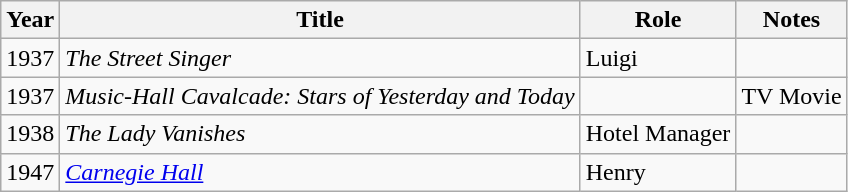<table class="wikitable">
<tr>
<th>Year</th>
<th>Title</th>
<th>Role</th>
<th>Notes</th>
</tr>
<tr>
<td>1937</td>
<td><em>The Street Singer</em></td>
<td>Luigi</td>
<td></td>
</tr>
<tr>
<td>1937</td>
<td><em>Music-Hall Cavalcade: Stars of Yesterday and Today</em></td>
<td></td>
<td>TV Movie</td>
</tr>
<tr>
<td>1938</td>
<td><em>The Lady Vanishes</em></td>
<td>Hotel Manager</td>
<td></td>
</tr>
<tr>
<td>1947</td>
<td><em><a href='#'>Carnegie Hall</a></em></td>
<td>Henry</td>
<td></td>
</tr>
</table>
